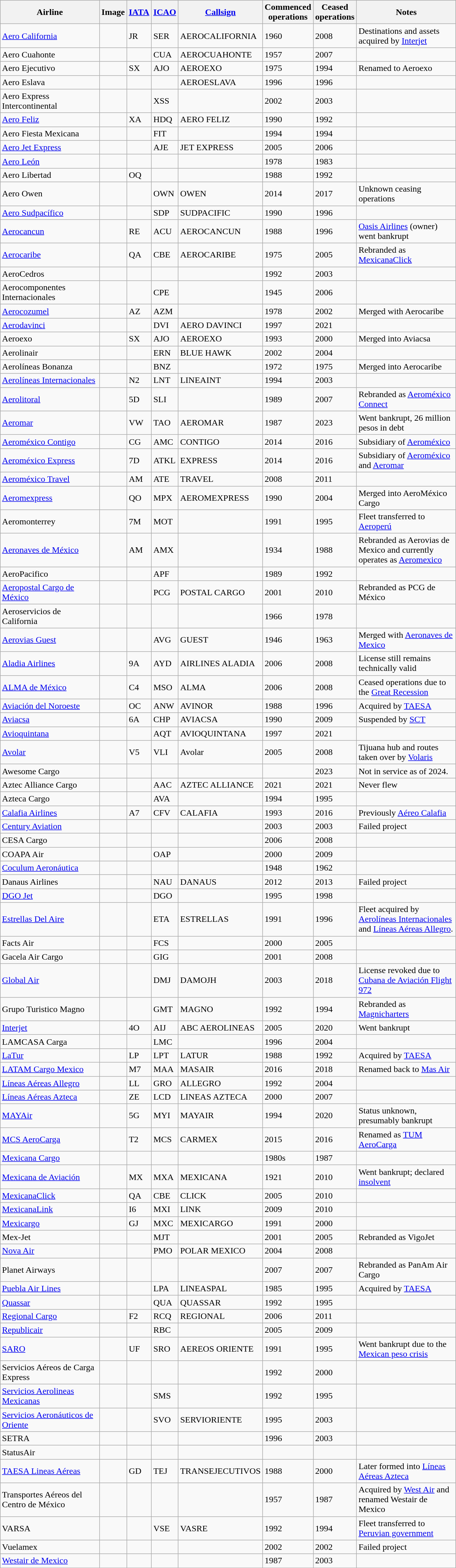<table class="wikitable sortable" style="border-collapse:collapse; margin:auto;" border="1" cellpadding="3">
<tr valign="middle">
<th style="width:175px;">Airline</th>
<th>Image</th>
<th><a href='#'>IATA</a></th>
<th><a href='#'>ICAO</a></th>
<th><a href='#'>Callsign</a></th>
<th>Commenced<br>operations</th>
<th>Ceased<br>operations</th>
<th style="width:175px;">Notes</th>
</tr>
<tr>
<td><a href='#'>Aero California</a></td>
<td></td>
<td>JR</td>
<td>SER</td>
<td>AEROCALIFORNIA</td>
<td>1960</td>
<td>2008</td>
<td>Destinations and assets acquired by <a href='#'>Interjet</a></td>
</tr>
<tr>
<td>Aero Cuahonte</td>
<td></td>
<td></td>
<td>CUA</td>
<td>AEROCUAHONTE</td>
<td>1957</td>
<td>2007</td>
</tr>
<tr>
<td>Aero Ejecutivo</td>
<td></td>
<td>SX</td>
<td>AJO</td>
<td>AEROEXO</td>
<td>1975</td>
<td>1994</td>
<td>Renamed to Aeroexo</td>
</tr>
<tr>
<td>Aero Eslava</td>
<td></td>
<td></td>
<td></td>
<td>AEROESLAVA</td>
<td>1996</td>
<td>1996</td>
<td></td>
</tr>
<tr>
<td>Aero Express Intercontinental</td>
<td></td>
<td></td>
<td>XSS</td>
<td></td>
<td>2002</td>
<td>2003</td>
<td></td>
</tr>
<tr>
<td><a href='#'>Aero Feliz</a></td>
<td></td>
<td>XA</td>
<td>HDQ</td>
<td>AERO FELIZ</td>
<td>1990</td>
<td>1992</td>
<td></td>
</tr>
<tr>
<td>Aero Fiesta Mexicana</td>
<td></td>
<td></td>
<td>FIT</td>
<td></td>
<td>1994</td>
<td>1994</td>
<td></td>
</tr>
<tr>
<td><a href='#'>Aero Jet Express</a></td>
<td></td>
<td></td>
<td>AJE</td>
<td>JET EXPRESS</td>
<td>2005</td>
<td>2006</td>
<td></td>
</tr>
<tr>
<td><a href='#'>Aero León</a></td>
<td></td>
<td></td>
<td></td>
<td></td>
<td>1978</td>
<td>1983</td>
<td></td>
</tr>
<tr>
<td>Aero Libertad</td>
<td></td>
<td>OQ</td>
<td></td>
<td></td>
<td>1988</td>
<td>1992</td>
<td></td>
</tr>
<tr>
<td>Aero Owen</td>
<td></td>
<td></td>
<td>OWN</td>
<td>OWEN</td>
<td>2014</td>
<td>2017</td>
<td>Unknown ceasing operations</td>
</tr>
<tr>
<td><a href='#'>Aero Sudpacífico</a></td>
<td></td>
<td></td>
<td>SDP</td>
<td>SUDPACIFIC</td>
<td>1990</td>
<td>1996</td>
<td></td>
</tr>
<tr>
<td><a href='#'>Aerocancun</a></td>
<td></td>
<td>RE</td>
<td>ACU</td>
<td>AEROCANCUN</td>
<td>1988</td>
<td>1996</td>
<td><a href='#'>Oasis Airlines</a> (owner) went bankrupt</td>
</tr>
<tr>
<td><a href='#'>Aerocaribe</a></td>
<td></td>
<td>QA</td>
<td>CBE</td>
<td>AEROCARIBE</td>
<td>1975</td>
<td>2005</td>
<td>Rebranded as <a href='#'>MexicanaClick</a></td>
</tr>
<tr>
<td>AeroCedros</td>
<td></td>
<td></td>
<td></td>
<td></td>
<td>1992</td>
<td>2003</td>
<td></td>
</tr>
<tr>
<td>Aerocomponentes Internacionales</td>
<td></td>
<td></td>
<td>CPE</td>
<td></td>
<td>1945</td>
<td>2006</td>
<td></td>
</tr>
<tr>
<td><a href='#'>Aerocozumel</a></td>
<td></td>
<td>AZ</td>
<td>AZM</td>
<td></td>
<td>1978</td>
<td>2002</td>
<td>Merged with Aerocaribe</td>
</tr>
<tr>
<td><a href='#'>Aerodavinci</a></td>
<td></td>
<td></td>
<td>DVI</td>
<td>AERO DAVINCI</td>
<td>1997</td>
<td>2021</td>
<td></td>
</tr>
<tr>
<td>Aeroexo</td>
<td></td>
<td>SX</td>
<td>AJO</td>
<td>AEROEXO</td>
<td>1993</td>
<td>2000</td>
<td>Merged into Aviacsa</td>
</tr>
<tr>
<td>Aerolinair</td>
<td></td>
<td></td>
<td>ERN</td>
<td>BLUE HAWK</td>
<td>2002</td>
<td>2004</td>
<td></td>
</tr>
<tr>
<td>Aerolíneas Bonanza</td>
<td></td>
<td></td>
<td>BNZ</td>
<td></td>
<td>1972</td>
<td>1975</td>
<td>Merged into Aerocaribe</td>
</tr>
<tr>
<td><a href='#'>Aerolíneas Internacionales</a></td>
<td></td>
<td>N2</td>
<td>LNT</td>
<td>LINEAINT</td>
<td>1994</td>
<td>2003</td>
<td></td>
</tr>
<tr>
<td><a href='#'>Aerolitoral</a></td>
<td></td>
<td>5D</td>
<td>SLI</td>
<td></td>
<td>1989</td>
<td>2007</td>
<td>Rebranded as <a href='#'>Aeroméxico Connect</a></td>
</tr>
<tr>
<td><a href='#'>Aeromar</a></td>
<td></td>
<td>VW</td>
<td>TAO</td>
<td>AEROMAR</td>
<td>1987</td>
<td>2023</td>
<td>Went bankrupt, 26 million pesos in debt</td>
</tr>
<tr>
<td><a href='#'>Aeroméxico Contigo</a></td>
<td></td>
<td>CG</td>
<td>AMC</td>
<td>CONTIGO</td>
<td>2014</td>
<td>2016</td>
<td>Subsidiary of <a href='#'>Aeroméxico</a></td>
</tr>
<tr>
<td><a href='#'>Aeroméxico Express</a></td>
<td></td>
<td>7D</td>
<td>ATKL</td>
<td>EXPRESS</td>
<td>2014</td>
<td>2016</td>
<td>Subsidiary of <a href='#'>Aeroméxico</a> and <a href='#'>Aeromar</a></td>
</tr>
<tr>
<td><a href='#'>Aeroméxico Travel</a></td>
<td></td>
<td>AM</td>
<td>ATE</td>
<td>TRAVEL</td>
<td>2008</td>
<td>2011</td>
<td></td>
</tr>
<tr>
<td><a href='#'>Aeromexpress</a></td>
<td></td>
<td>QO</td>
<td>MPX</td>
<td>AEROMEXPRESS</td>
<td>1990</td>
<td>2004</td>
<td>Merged into AeroMéxico Cargo</td>
</tr>
<tr>
<td>Aeromonterrey</td>
<td></td>
<td>7M</td>
<td>MOT</td>
<td></td>
<td>1991</td>
<td>1995</td>
<td>Fleet transferred to <a href='#'>Aeroperú</a></td>
</tr>
<tr>
<td><a href='#'>Aeronaves de México</a></td>
<td></td>
<td>AM</td>
<td>AMX</td>
<td></td>
<td>1934</td>
<td>1988</td>
<td>Rebranded as Aerovias de Mexico and currently operates as <a href='#'>Aeromexico</a></td>
</tr>
<tr>
<td>AeroPacifico</td>
<td></td>
<td></td>
<td>APF</td>
<td></td>
<td>1989</td>
<td>1992</td>
<td></td>
</tr>
<tr>
<td><a href='#'>Aeropostal Cargo de México</a></td>
<td></td>
<td></td>
<td>PCG</td>
<td>POSTAL CARGO</td>
<td>2001</td>
<td>2010</td>
<td>Rebranded as PCG de México</td>
</tr>
<tr>
<td>Aeroservicios de California</td>
<td></td>
<td></td>
<td></td>
<td></td>
<td>1966</td>
<td>1978</td>
<td></td>
</tr>
<tr>
<td><a href='#'>Aerovias Guest</a></td>
<td></td>
<td></td>
<td>AVG</td>
<td>GUEST</td>
<td>1946</td>
<td>1963</td>
<td>Merged with <a href='#'>Aeronaves de Mexico</a></td>
</tr>
<tr>
<td><a href='#'>Aladia Airlines</a></td>
<td></td>
<td>9A</td>
<td>AYD</td>
<td>AIRLINES ALADIA</td>
<td>2006</td>
<td>2008</td>
<td>License still remains technically valid</td>
</tr>
<tr>
<td><a href='#'>ALMA de México</a></td>
<td></td>
<td>C4</td>
<td>MSO</td>
<td>ALMA</td>
<td>2006</td>
<td>2008</td>
<td>Ceased operations due to the <a href='#'>Great Recession</a></td>
</tr>
<tr>
<td><a href='#'>Aviación del Noroeste</a></td>
<td></td>
<td>OC</td>
<td>ANW</td>
<td>AVINOR</td>
<td>1988</td>
<td>1996</td>
<td>Acquired by <a href='#'>TAESA</a></td>
</tr>
<tr>
<td><a href='#'>Aviacsa</a></td>
<td></td>
<td>6A</td>
<td>CHP</td>
<td>AVIACSA</td>
<td>1990</td>
<td>2009</td>
<td>Suspended by <a href='#'>SCT</a></td>
</tr>
<tr>
<td><a href='#'>Avioquintana</a></td>
<td></td>
<td></td>
<td>AQT</td>
<td>AVIOQUINTANA</td>
<td>1997</td>
<td>2021</td>
<td></td>
</tr>
<tr>
<td><a href='#'>Avolar</a></td>
<td></td>
<td>V5</td>
<td>VLI</td>
<td>Avolar</td>
<td>2005</td>
<td>2008</td>
<td>Tijuana hub and routes taken over by <a href='#'>Volaris</a></td>
</tr>
<tr>
<td>Awesome Cargo</td>
<td></td>
<td></td>
<td></td>
<td></td>
<td></td>
<td>2023</td>
<td>Not in service as of 2024.</td>
</tr>
<tr>
<td>Aztec Alliance Cargo</td>
<td></td>
<td></td>
<td>AAC</td>
<td>AZTEC ALLIANCE</td>
<td>2021</td>
<td>2021</td>
<td>Never flew</td>
</tr>
<tr>
<td>Azteca Cargo</td>
<td></td>
<td></td>
<td>AVA</td>
<td></td>
<td>1994</td>
<td>1995</td>
<td></td>
</tr>
<tr>
<td><a href='#'>Calafia Airlines</a></td>
<td></td>
<td>A7</td>
<td>CFV</td>
<td>CALAFIA</td>
<td>1993</td>
<td>2016</td>
<td>Previously <a href='#'>Aéreo Calafia</a></td>
</tr>
<tr>
<td><a href='#'>Century Aviation</a></td>
<td></td>
<td></td>
<td></td>
<td></td>
<td>2003</td>
<td>2003</td>
<td>Failed project</td>
</tr>
<tr>
<td>CESA Cargo</td>
<td></td>
<td></td>
<td></td>
<td></td>
<td>2006</td>
<td>2008</td>
<td></td>
</tr>
<tr>
<td>COAPA Air</td>
<td></td>
<td></td>
<td>OAP</td>
<td></td>
<td>2000</td>
<td>2009</td>
<td></td>
</tr>
<tr>
<td><a href='#'>Coculum Aeronáutica</a></td>
<td></td>
<td></td>
<td></td>
<td></td>
<td>1948</td>
<td>1962</td>
<td></td>
</tr>
<tr>
<td>Danaus Airlines</td>
<td></td>
<td></td>
<td>NAU</td>
<td>DANAUS</td>
<td>2012</td>
<td>2013</td>
<td>Failed project</td>
</tr>
<tr>
<td><a href='#'>DGO Jet</a></td>
<td></td>
<td></td>
<td>DGO</td>
<td></td>
<td>1995</td>
<td>1998</td>
<td></td>
</tr>
<tr>
<td><a href='#'>Estrellas Del Aire</a></td>
<td></td>
<td></td>
<td>ETA</td>
<td>ESTRELLAS</td>
<td>1991</td>
<td>1996</td>
<td>Fleet acquired by <a href='#'>Aerolíneas Internacionales</a> and <a href='#'>Líneas Aéreas Allegro</a>.</td>
</tr>
<tr>
<td>Facts Air</td>
<td></td>
<td></td>
<td>FCS</td>
<td></td>
<td>2000</td>
<td>2005</td>
<td></td>
</tr>
<tr>
<td>Gacela Air Cargo</td>
<td></td>
<td></td>
<td>GIG</td>
<td></td>
<td>2001</td>
<td>2008</td>
<td></td>
</tr>
<tr>
<td><a href='#'>Global Air</a></td>
<td></td>
<td></td>
<td>DMJ</td>
<td>DAMOJH</td>
<td>2003</td>
<td>2018</td>
<td>License revoked due to <a href='#'>Cubana de Aviación Flight 972</a></td>
</tr>
<tr>
<td>Grupo Turistico Magno</td>
<td></td>
<td></td>
<td>GMT</td>
<td>MAGNO</td>
<td>1992</td>
<td>1994</td>
<td>Rebranded as <a href='#'>Magnicharters</a></td>
</tr>
<tr>
<td><a href='#'>Interjet</a></td>
<td></td>
<td>4O</td>
<td>AIJ</td>
<td>ABC AEROLINEAS</td>
<td>2005</td>
<td>2020</td>
<td>Went bankrupt</td>
</tr>
<tr>
<td>LAMCASA Carga</td>
<td></td>
<td></td>
<td>LMC</td>
<td></td>
<td>1996</td>
<td>2004</td>
<td></td>
</tr>
<tr>
<td><a href='#'>LaTur</a></td>
<td></td>
<td>LP</td>
<td>LPT</td>
<td>LATUR</td>
<td>1988</td>
<td>1992</td>
<td>Acquired by <a href='#'>TAESA</a></td>
</tr>
<tr>
<td><a href='#'>LATAM Cargo Mexico</a></td>
<td></td>
<td>M7</td>
<td>MAA</td>
<td>MASAIR</td>
<td>2016</td>
<td>2018</td>
<td>Renamed back to <a href='#'>Mas Air</a></td>
</tr>
<tr>
<td><a href='#'>Líneas Aéreas Allegro</a></td>
<td></td>
<td>LL</td>
<td>GRO</td>
<td>ALLEGRO</td>
<td>1992</td>
<td>2004</td>
<td></td>
</tr>
<tr>
<td><a href='#'>Líneas Aéreas Azteca</a></td>
<td></td>
<td>ZE</td>
<td>LCD</td>
<td>LINEAS AZTECA</td>
<td>2000</td>
<td>2007</td>
<td></td>
</tr>
<tr>
<td><a href='#'>MAYAir</a></td>
<td></td>
<td>5G</td>
<td>MYI</td>
<td>MAYAIR</td>
<td>1994</td>
<td>2020</td>
<td>Status unknown, presumably bankrupt</td>
</tr>
<tr>
<td><a href='#'>MCS AeroCarga</a></td>
<td></td>
<td>T2</td>
<td>MCS</td>
<td>CARMEX</td>
<td>2015</td>
<td>2016</td>
<td>Renamed as <a href='#'>TUM AeroCarga</a></td>
</tr>
<tr>
<td><a href='#'>Mexicana Cargo</a></td>
<td></td>
<td></td>
<td></td>
<td></td>
<td>1980s</td>
<td>1987</td>
<td></td>
</tr>
<tr>
<td><a href='#'>Mexicana de Aviación</a></td>
<td></td>
<td>MX</td>
<td>MXA</td>
<td>MEXICANA</td>
<td>1921</td>
<td>2010</td>
<td>Went bankrupt; declared <a href='#'>insolvent</a></td>
</tr>
<tr>
<td><a href='#'>MexicanaClick</a></td>
<td></td>
<td>QA</td>
<td>CBE</td>
<td>CLICK</td>
<td>2005</td>
<td>2010</td>
<td></td>
</tr>
<tr>
<td><a href='#'>MexicanaLink</a></td>
<td></td>
<td>I6</td>
<td>MXI</td>
<td>LINK</td>
<td>2009</td>
<td>2010</td>
<td></td>
</tr>
<tr>
<td><a href='#'>Mexicargo</a></td>
<td></td>
<td>GJ</td>
<td>MXC</td>
<td>MEXICARGO</td>
<td>1991</td>
<td>2000</td>
<td></td>
</tr>
<tr>
<td>Mex-Jet</td>
<td></td>
<td></td>
<td>MJT</td>
<td></td>
<td>2001</td>
<td>2005</td>
<td>Rebranded as VigoJet</td>
</tr>
<tr>
<td><a href='#'>Nova Air</a></td>
<td></td>
<td></td>
<td>PMO</td>
<td>POLAR MEXICO</td>
<td>2004</td>
<td>2008</td>
<td></td>
</tr>
<tr>
<td>Planet Airways</td>
<td></td>
<td></td>
<td></td>
<td></td>
<td>2007</td>
<td>2007</td>
<td>Rebranded as PanAm Air Cargo</td>
</tr>
<tr>
<td><a href='#'>Puebla Air Lines</a></td>
<td></td>
<td></td>
<td>LPA</td>
<td>LINEASPAL</td>
<td>1985</td>
<td>1995</td>
<td>Acquired by <a href='#'>TAESA</a></td>
</tr>
<tr>
<td><a href='#'>Quassar</a></td>
<td></td>
<td></td>
<td>QUA</td>
<td>QUASSAR</td>
<td>1992</td>
<td>1995</td>
<td></td>
</tr>
<tr>
<td><a href='#'>Regional Cargo</a></td>
<td></td>
<td>F2</td>
<td>RCQ</td>
<td>REGIONAL</td>
<td>2006</td>
<td>2011</td>
<td></td>
</tr>
<tr>
<td><a href='#'>Republicair</a></td>
<td></td>
<td></td>
<td>RBC</td>
<td></td>
<td>2005</td>
<td>2009</td>
<td></td>
</tr>
<tr>
<td><a href='#'>SARO</a></td>
<td></td>
<td>UF</td>
<td>SRO</td>
<td>AEREOS ORIENTE</td>
<td>1991</td>
<td>1995</td>
<td>Went bankrupt due to the <a href='#'>Mexican peso crisis</a></td>
</tr>
<tr>
<td>Servicios Aéreos de Carga Express</td>
<td></td>
<td></td>
<td></td>
<td></td>
<td>1992</td>
<td>2000</td>
<td></td>
</tr>
<tr>
<td><a href='#'>Servicios Aerolineas Mexicanas</a></td>
<td></td>
<td></td>
<td>SMS</td>
<td></td>
<td>1992</td>
<td>1995</td>
<td></td>
</tr>
<tr>
<td><a href='#'>Servicios Aeronáuticos de Oriente</a></td>
<td></td>
<td></td>
<td>SVO</td>
<td>SERVIORIENTE</td>
<td>1995</td>
<td>2003</td>
<td></td>
</tr>
<tr>
<td>SETRA</td>
<td></td>
<td></td>
<td></td>
<td></td>
<td>1996</td>
<td>2003</td>
<td></td>
</tr>
<tr>
<td>StatusAir</td>
<td></td>
<td></td>
<td></td>
<td></td>
<td></td>
<td></td>
<td></td>
</tr>
<tr>
<td><a href='#'>TAESA Lineas Aéreas</a></td>
<td></td>
<td>GD</td>
<td>TEJ</td>
<td>TRANSEJECUTIVOS</td>
<td>1988</td>
<td>2000</td>
<td>Later formed into <a href='#'>Líneas Aéreas Azteca</a></td>
</tr>
<tr>
<td>Transportes Aéreos del Centro de México</td>
<td></td>
<td></td>
<td></td>
<td></td>
<td>1957</td>
<td>1987</td>
<td>Acquired by <a href='#'>West Air</a> and renamed Westair de Mexico</td>
</tr>
<tr>
<td>VARSA</td>
<td></td>
<td></td>
<td>VSE</td>
<td>VASRE</td>
<td>1992</td>
<td>1994</td>
<td>Fleet transferred to <a href='#'>Peruvian government</a></td>
</tr>
<tr>
<td>Vuelamex</td>
<td></td>
<td></td>
<td></td>
<td></td>
<td>2002</td>
<td>2002</td>
<td>Failed project</td>
</tr>
<tr>
<td><a href='#'>Westair de Mexico</a></td>
<td></td>
<td></td>
<td></td>
<td></td>
<td>1987</td>
<td>2003</td>
<td></td>
</tr>
</table>
